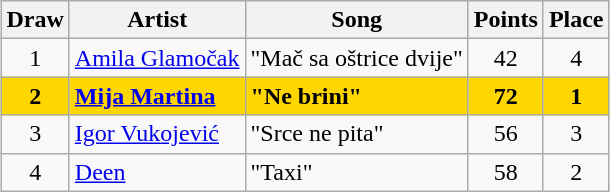<table class="sortable wikitable" style="margin: 1em auto 1em auto; text-align:center">
<tr>
<th>Draw</th>
<th>Artist</th>
<th>Song</th>
<th>Points</th>
<th>Place</th>
</tr>
<tr>
<td>1</td>
<td align="left"><a href='#'>Amila Glamočak</a></td>
<td align="left">"Mač sa oštrice dvije"</td>
<td>42</td>
<td>4</td>
</tr>
<tr style="font-weight:bold; background:gold;">
<td>2</td>
<td align="left"><a href='#'>Mija Martina</a></td>
<td align="left">"Ne brini"</td>
<td>72</td>
<td>1</td>
</tr>
<tr>
<td>3</td>
<td align="left"><a href='#'>Igor Vukojević</a></td>
<td align="left">"Srce ne pita"</td>
<td>56</td>
<td>3</td>
</tr>
<tr>
<td>4</td>
<td align="left"><a href='#'>Deen</a></td>
<td align="left">"Taxi"</td>
<td>58</td>
<td>2</td>
</tr>
</table>
